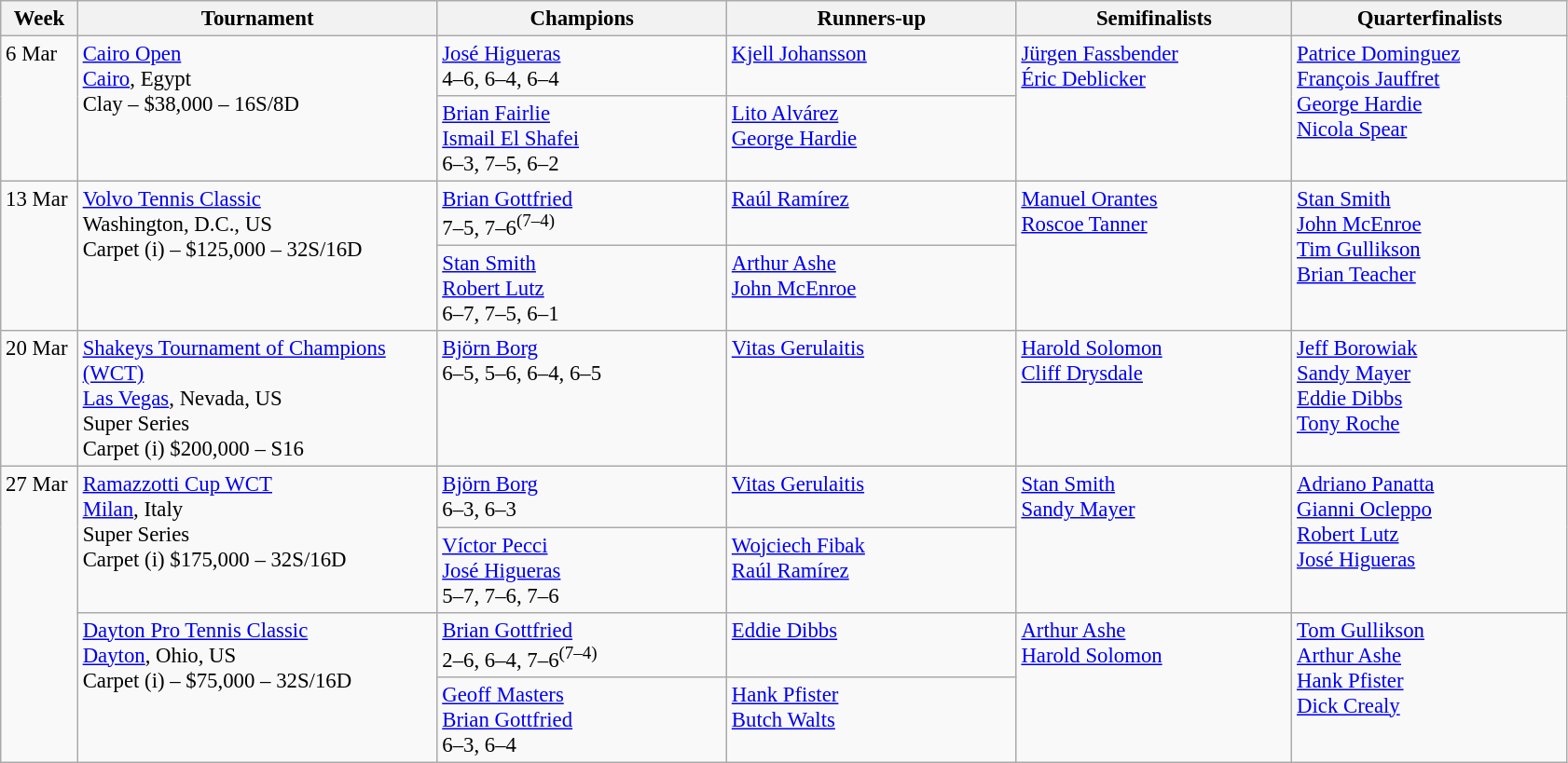<table class=wikitable style=font-size:95%>
<tr>
<th style="width:48px;">Week</th>
<th style="width:250px;">Tournament</th>
<th style="width:200px;">Champions</th>
<th style="width:200px;">Runners-up</th>
<th style="width:190px;">Semifinalists</th>
<th style="width:190px;">Quarterfinalists</th>
</tr>
<tr valign=top>
<td rowspan=2>6 Mar</td>
<td rowspan=2><a href='#'>Cairo Open</a> <br> <a href='#'>Cairo</a>, Egypt <br> Clay – $38,000 – 16S/8D</td>
<td> <a href='#'>José Higueras</a> <br> 4–6, 6–4, 6–4</td>
<td> <a href='#'>Kjell Johansson</a></td>
<td rowspan=2> <a href='#'>Jürgen Fassbender</a> <br>  <a href='#'>Éric Deblicker</a></td>
<td rowspan=2> <a href='#'>Patrice Dominguez</a> <br>  <a href='#'>François Jauffret</a> <br>  <a href='#'>George Hardie</a> <br>  <a href='#'>Nicola Spear</a></td>
</tr>
<tr valign=top>
<td> <a href='#'>Brian Fairlie</a> <br>  <a href='#'>Ismail El Shafei</a> <br> 6–3, 7–5, 6–2</td>
<td> <a href='#'>Lito Alvárez</a> <br>  <a href='#'>George Hardie</a></td>
</tr>
<tr valign=top>
<td rowspan=2>13 Mar</td>
<td rowspan=2><a href='#'>Volvo Tennis Classic</a> <br> Washington, D.C., US <br> Carpet (i) – $125,000 – 32S/16D</td>
<td> <a href='#'>Brian Gottfried</a> <br> 7–5, 7–6<sup>(7–4)</sup></td>
<td> <a href='#'>Raúl Ramírez</a></td>
<td rowspan=2> <a href='#'>Manuel Orantes</a> <br>  <a href='#'>Roscoe Tanner</a></td>
<td rowspan=2> <a href='#'>Stan Smith</a> <br>  <a href='#'>John McEnroe</a> <br>  <a href='#'>Tim Gullikson</a> <br>  <a href='#'>Brian Teacher</a></td>
</tr>
<tr valign=top>
<td> <a href='#'>Stan Smith</a> <br>  <a href='#'>Robert Lutz</a> <br> 6–7, 7–5, 6–1</td>
<td> <a href='#'>Arthur Ashe</a> <br>  <a href='#'>John McEnroe</a></td>
</tr>
<tr valign=top>
<td>20 Mar</td>
<td><a href='#'>Shakeys Tournament of Champions (WCT)</a> <br> <a href='#'>Las Vegas</a>, Nevada, US <br>Super Series <br> Carpet (i) $200,000 – S16</td>
<td> <a href='#'>Björn Borg</a> <br> 6–5, 5–6, 6–4, 6–5</td>
<td> <a href='#'>Vitas Gerulaitis</a></td>
<td> <a href='#'>Harold Solomon</a> <br>  <a href='#'>Cliff Drysdale</a></td>
<td> <a href='#'>Jeff Borowiak</a> <br>  <a href='#'>Sandy Mayer</a> <br>  <a href='#'>Eddie Dibbs</a> <br>  <a href='#'>Tony Roche</a></td>
</tr>
<tr valign=top>
<td rowspan=4>27 Mar</td>
<td rowspan=2><a href='#'>Ramazzotti Cup WCT</a> <br> <a href='#'>Milan</a>, Italy <br>Super Series <br> Carpet (i)  $175,000 – 32S/16D</td>
<td> <a href='#'>Björn Borg</a> <br> 6–3, 6–3</td>
<td> <a href='#'>Vitas Gerulaitis</a></td>
<td rowspan=2> <a href='#'>Stan Smith</a> <br>  <a href='#'>Sandy Mayer</a></td>
<td rowspan=2> <a href='#'>Adriano Panatta</a> <br>  <a href='#'>Gianni Ocleppo</a> <br>  <a href='#'>Robert Lutz</a> <br>  <a href='#'>José Higueras</a></td>
</tr>
<tr valign=top>
<td> <a href='#'>Víctor Pecci</a> <br>  <a href='#'>José Higueras</a> <br> 5–7, 7–6, 7–6</td>
<td> <a href='#'>Wojciech Fibak</a> <br>  <a href='#'>Raúl Ramírez</a></td>
</tr>
<tr valign=top>
<td rowspan=2><a href='#'>Dayton Pro Tennis Classic</a> <br> <a href='#'>Dayton</a>, Ohio, US <br> Carpet (i) – $75,000 – 32S/16D</td>
<td> <a href='#'>Brian Gottfried</a> <br> 2–6, 6–4, 7–6<sup>(7–4)</sup></td>
<td> <a href='#'>Eddie Dibbs</a></td>
<td rowspan=2> <a href='#'>Arthur Ashe</a> <br>  <a href='#'>Harold Solomon</a></td>
<td rowspan=2> <a href='#'>Tom Gullikson</a> <br>  <a href='#'>Arthur Ashe</a> <br>  <a href='#'>Hank Pfister</a> <br>  <a href='#'>Dick Crealy</a></td>
</tr>
<tr valign=top>
<td> <a href='#'>Geoff Masters</a> <br>  <a href='#'>Brian Gottfried</a> <br> 6–3, 6–4</td>
<td> <a href='#'>Hank Pfister</a> <br>  <a href='#'>Butch Walts</a></td>
</tr>
</table>
